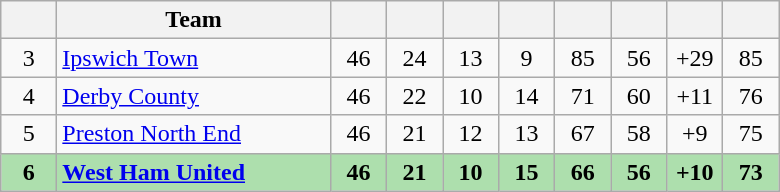<table class="wikitable" style="text-align:center">
<tr>
<th width="30"></th>
<th width="175">Team</th>
<th width="30"></th>
<th width="30"></th>
<th width="30"></th>
<th width="30"></th>
<th width="30"></th>
<th width="30"></th>
<th width="30"></th>
<th width="30"></th>
</tr>
<tr>
<td>3</td>
<td align=left><a href='#'>Ipswich Town</a></td>
<td>46</td>
<td>24</td>
<td>13</td>
<td>9</td>
<td>85</td>
<td>56</td>
<td>+29</td>
<td>85</td>
</tr>
<tr>
<td>4</td>
<td align=left><a href='#'>Derby County</a></td>
<td>46</td>
<td>22</td>
<td>10</td>
<td>14</td>
<td>71</td>
<td>60</td>
<td>+11</td>
<td>76</td>
</tr>
<tr>
<td>5</td>
<td align=left><a href='#'>Preston North End</a></td>
<td>46</td>
<td>21</td>
<td>12</td>
<td>13</td>
<td>67</td>
<td>58</td>
<td>+9</td>
<td>75</td>
</tr>
<tr bgcolor=#ADDFAD>
<td><strong>6</strong></td>
<td align=left><strong><a href='#'>West Ham United</a></strong></td>
<td><strong>46</strong></td>
<td><strong>21</strong></td>
<td><strong>10</strong></td>
<td><strong>15</strong></td>
<td><strong>66</strong></td>
<td><strong>56</strong></td>
<td><strong>+10</strong></td>
<td><strong>73</strong></td>
</tr>
</table>
